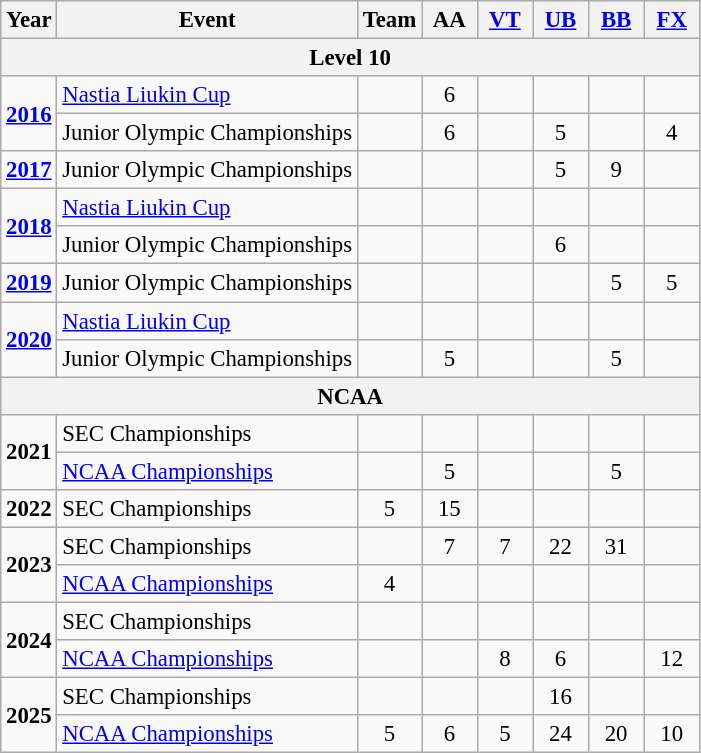<table class="wikitable" style="text-align:center; font-size:95%;">
<tr>
<th align=center>Year</th>
<th align=center>Event</th>
<th style="width:30px;">Team</th>
<th style="width:30px;">AA</th>
<th style="width:30px;"><a href='#'>VT</a></th>
<th style="width:30px;"><a href='#'>UB</a></th>
<th style="width:30px;"><a href='#'>BB</a></th>
<th style="width:30px;"><a href='#'>FX</a></th>
</tr>
<tr>
<th colspan="8"><strong>Level 10</strong></th>
</tr>
<tr>
<td rowspan="2"><strong><a href='#'>2016</a></strong></td>
<td align=left><a href='#'>Nastia Liukin Cup</a></td>
<td></td>
<td>6</td>
<td></td>
<td></td>
<td></td>
<td></td>
</tr>
<tr>
<td align=left>Junior Olympic Championships</td>
<td></td>
<td>6</td>
<td></td>
<td>5</td>
<td></td>
<td>4</td>
</tr>
<tr>
<td rowspan="1"><strong><a href='#'>2017</a></strong></td>
<td align=left>Junior Olympic Championships</td>
<td></td>
<td></td>
<td></td>
<td>5</td>
<td>9</td>
<td></td>
</tr>
<tr>
<td rowspan="2"><strong><a href='#'>2018</a></strong></td>
<td align=left><a href='#'>Nastia Liukin Cup</a></td>
<td></td>
<td></td>
<td></td>
<td></td>
<td></td>
<td></td>
</tr>
<tr>
<td align=left>Junior Olympic Championships</td>
<td></td>
<td></td>
<td></td>
<td>6</td>
<td></td>
<td></td>
</tr>
<tr>
<td rowspan="1"><strong><a href='#'>2019</a></strong></td>
<td align=left>Junior Olympic Championships</td>
<td></td>
<td></td>
<td></td>
<td></td>
<td>5</td>
<td>5</td>
</tr>
<tr>
<td rowspan="2"><strong><a href='#'>2020</a></strong></td>
<td align=left><a href='#'>Nastia Liukin Cup</a></td>
<td></td>
<td></td>
<td></td>
<td></td>
<td></td>
<td></td>
</tr>
<tr>
<td align=left>Junior Olympic Championships</td>
<td></td>
<td>5</td>
<td></td>
<td></td>
<td>5</td>
<td></td>
</tr>
<tr>
<th colspan="8"><strong>NCAA</strong></th>
</tr>
<tr>
<td rowspan="2"><strong>2021</strong></td>
<td align=left>SEC Championships</td>
<td></td>
<td></td>
<td></td>
<td></td>
<td></td>
<td></td>
</tr>
<tr>
<td align=left><a href='#'>NCAA Championships</a></td>
<td></td>
<td>5</td>
<td></td>
<td></td>
<td>5</td>
<td></td>
</tr>
<tr>
<td rowspan="1"><strong>2022</strong></td>
<td align=left>SEC Championships</td>
<td>5</td>
<td>15</td>
<td></td>
<td></td>
<td></td>
<td></td>
</tr>
<tr>
<td rowspan="2"><strong>2023</strong></td>
<td align=left>SEC Championships</td>
<td></td>
<td>7</td>
<td>7</td>
<td>22</td>
<td>31</td>
<td></td>
</tr>
<tr>
<td align=left><a href='#'>NCAA Championships</a></td>
<td>4</td>
<td></td>
<td></td>
<td></td>
<td></td>
<td></td>
</tr>
<tr>
<td rowspan="2"><strong>2024</strong></td>
<td align=left>SEC Championships</td>
<td></td>
<td></td>
<td></td>
<td></td>
<td></td>
<td></td>
</tr>
<tr>
<td align=left><a href='#'>NCAA Championships</a></td>
<td></td>
<td></td>
<td>8</td>
<td>6</td>
<td></td>
<td>12</td>
</tr>
<tr>
<td rowspan="2"><strong>2025</strong></td>
<td align=left>SEC Championships</td>
<td></td>
<td></td>
<td></td>
<td>16</td>
<td></td>
<td></td>
</tr>
<tr>
<td align=left><a href='#'>NCAA Championships</a></td>
<td>5</td>
<td>6</td>
<td>5</td>
<td>24</td>
<td>20</td>
<td>10</td>
</tr>
</table>
